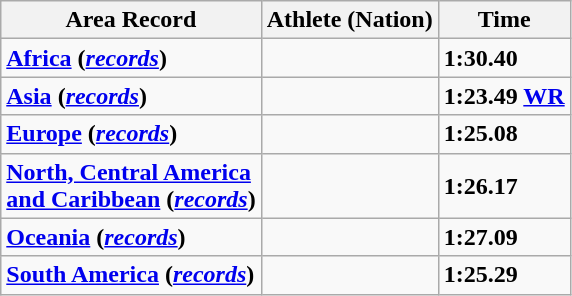<table class="wikitable">
<tr>
<th>Area Record</th>
<th>Athlete (Nation)</th>
<th>Time</th>
</tr>
<tr>
<td><strong><a href='#'>Africa</a> (<em><a href='#'>records</a></em>)</strong></td>
<td></td>
<td><strong>1:30.40</strong></td>
</tr>
<tr>
<td><strong><a href='#'>Asia</a> (<em><a href='#'>records</a></em>)</strong></td>
<td></td>
<td><strong>1:23.49 <a href='#'><abbr>WR</abbr></a></strong></td>
</tr>
<tr>
<td><strong><a href='#'>Europe</a> (<em><a href='#'>records</a></em>)</strong></td>
<td></td>
<td><strong>1:25.08</strong></td>
</tr>
<tr>
<td><strong><a href='#'>North, Central America</a></strong><br><strong><a href='#'>and Caribbean</a> (<em><a href='#'>records</a></em>)</strong></td>
<td></td>
<td><strong>1:26.17</strong></td>
</tr>
<tr>
<td><strong><a href='#'>Oceania</a> (<em><a href='#'>records</a></em>)</strong></td>
<td></td>
<td><strong>1:27.09</strong></td>
</tr>
<tr>
<td><strong><a href='#'>South America</a> (<em><a href='#'>records</a></em>)</strong></td>
<td></td>
<td><strong>1:25.29</strong></td>
</tr>
</table>
